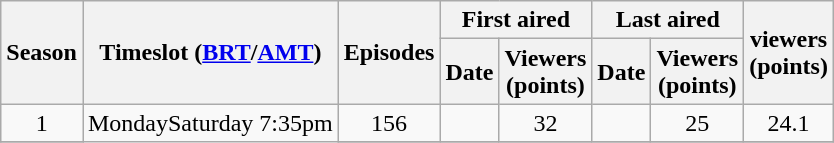<table class="wikitable" style="text-align: center">
<tr>
<th scope="col" rowspan="2">Season</th>
<th scope="col" rowspan="2">Timeslot (<a href='#'>BRT</a>/<a href='#'>AMT</a>)</th>
<th scope="col" rowspan="2" colspan="1">Episodes</th>
<th scope="col" colspan="2">First aired</th>
<th scope="col" colspan="2">Last aired</th>
<th scope="col" rowspan="2"> viewers <br> (points)</th>
</tr>
<tr>
<th scope="col">Date</th>
<th scope="col">Viewers<br>(points)</th>
<th scope="col">Date</th>
<th scope="col">Viewers<br>(points)</th>
</tr>
<tr>
<td rowspan="1">1</td>
<td rowspan="2">MondaySaturday 7:35pm</td>
<td rowspan="1">156</td>
<td></td>
<td rowspan="1">32</td>
<td></td>
<td>25</td>
<td>24.1</td>
</tr>
<tr>
</tr>
</table>
